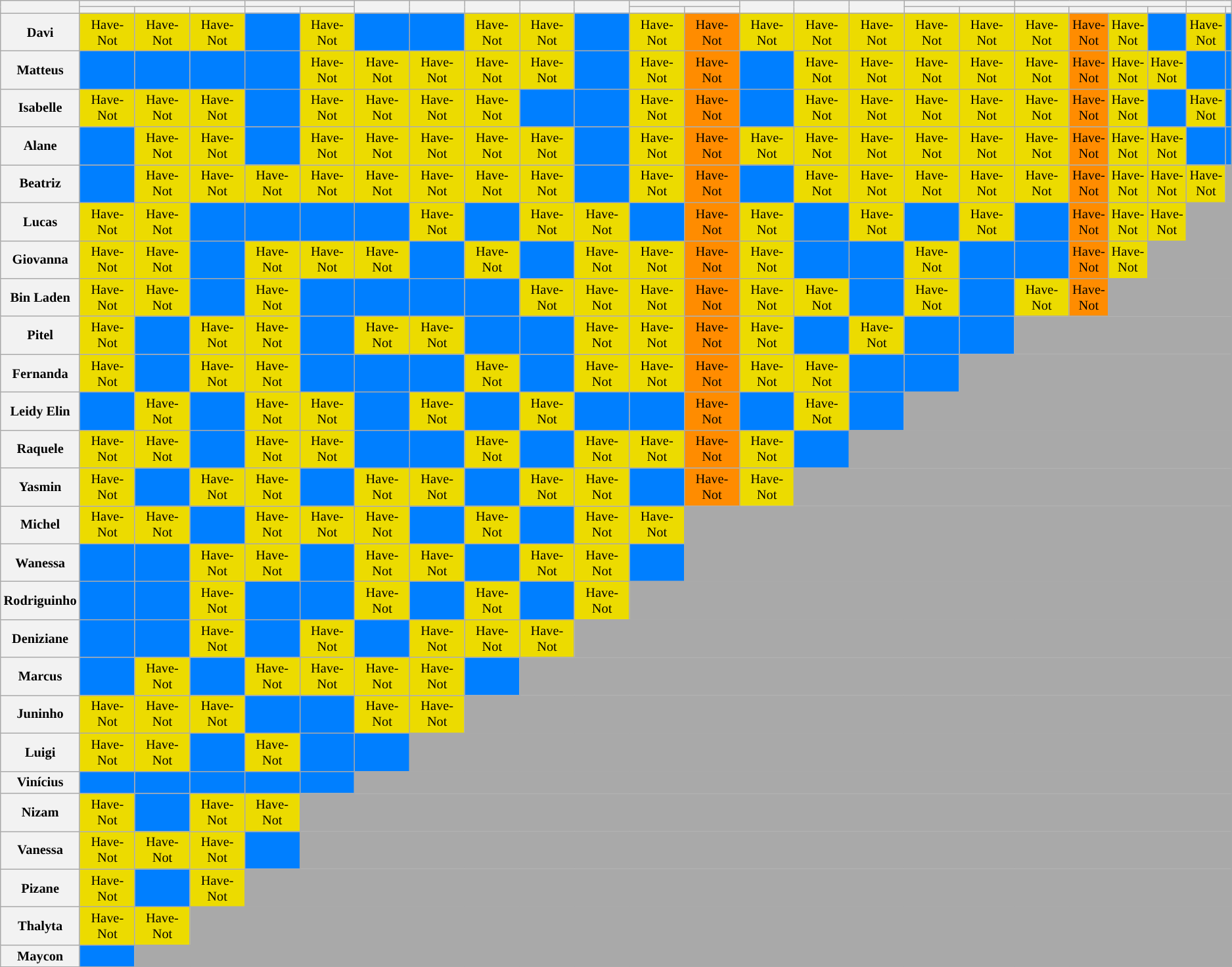<table class="wikitable" style="text-align:center; font-size:85%; ">
<tr>
<th rowspan=2 width=05.25%></th>
<th colspan=3 width=15.75%></th>
<th colspan=2 width=10.50%></th>
<th rowspan=2 width=05.25%><sup></sup></th>
<th rowspan=2 width=05.25%><sup></sup></th>
<th rowspan=2 width=05.25%></th>
<th rowspan=2 width=05.25%></th>
<th rowspan=2 width=05.25%></th>
<th colspan=2 width=10.50%></th>
<th rowspan=2 width=05.25%><sup></sup></th>
<th rowspan=2 width=05.25%></th>
<th rowspan=2 width=05.25%></th>
<th colspan=2 width=10.50%></th>
<th colspan=4 width=21.00%></th>
<th colspan=2 width=10.50%></th>
</tr>
<tr>
<th width=5.25%></th>
<th width=5.25%></th>
<th width=5.25%></th>
<th width=5.25%></th>
<th width=5.25%></th>
<th width=5.25%><sup></sup></th>
<th width=5.25%><sup></sup></th>
<th width=5.25%></th>
<th width=5.25%></th>
<th width=5.25%></th>
<th colspan=2 width=10.50%><sup></sup></th>
<th width=5.25%></th>
<th width=5.25%></th>
<th width=5.25%></th>
</tr>
<tr>
<th>Davi</th>
<td bgcolor=ECDB00>Have-Not</td>
<td bgcolor=ECDB00>Have-Not</td>
<td bgcolor=ECDB00>Have-Not</td>
<td bgcolor=007FFF></td>
<td bgcolor=ECDB00>Have-Not</td>
<td bgcolor=007FFF></td>
<td bgcolor=007FFF></td>
<td bgcolor=ECDB00>Have-Not</td>
<td bgcolor=ECDB00>Have-Not</td>
<td bgcolor=007FFF></td>
<td bgcolor=ECDB00>Have-Not</td>
<td bgcolor=FF8C00>Have-Not</td>
<td bgcolor=ECDB00>Have-Not</td>
<td bgcolor=ECDB00>Have-Not</td>
<td bgcolor=ECDB00>Have-Not</td>
<td bgcolor=ECDB00>Have-Not</td>
<td bgcolor=ECDB00>Have-Not</td>
<td bgcolor=ECDB00>Have-Not</td>
<td bgcolor=FF8C00>Have-Not</td>
<td bgcolor=ECDB00>Have-Not</td>
<td bgcolor=007FFF></td>
<td bgcolor=ECDB00>Have-Not</td>
<td bgcolor=007FFF></td>
</tr>
<tr>
<th>Matteus</th>
<td bgcolor=007FFF></td>
<td bgcolor=007FFF></td>
<td bgcolor=007FFF></td>
<td bgcolor=007FFF></td>
<td bgcolor=ECDB00>Have-Not</td>
<td bgcolor=ECDB00>Have-Not</td>
<td bgcolor=ECDB00>Have-Not</td>
<td bgcolor=ECDB00>Have-Not</td>
<td bgcolor=ECDB00>Have-Not</td>
<td bgcolor=007FFF></td>
<td bgcolor=ECDB00>Have-Not</td>
<td bgcolor=FF8C00>Have-Not</td>
<td bgcolor=007FFF></td>
<td bgcolor=ECDB00>Have-Not</td>
<td bgcolor=ECDB00>Have-Not</td>
<td bgcolor=ECDB00>Have-Not</td>
<td bgcolor=ECDB00>Have-Not</td>
<td bgcolor=ECDB00>Have-Not</td>
<td bgcolor=FF8C00>Have-Not</td>
<td bgcolor=ECDB00>Have-Not</td>
<td bgcolor=ECDB00>Have-Not</td>
<td bgcolor=007FFF></td>
<td bgcolor=007FFF></td>
</tr>
<tr>
<th>Isabelle</th>
<td bgcolor=ECDB00>Have-Not</td>
<td bgcolor=ECDB00>Have-Not</td>
<td bgcolor=ECDB00>Have-Not</td>
<td bgcolor=007FFF></td>
<td bgcolor=ECDB00>Have-Not</td>
<td bgcolor=ECDB00>Have-Not</td>
<td bgcolor=ECDB00>Have-Not</td>
<td bgcolor=ECDB00>Have-Not</td>
<td bgcolor=007FFF></td>
<td bgcolor=007FFF></td>
<td bgcolor=ECDB00>Have-Not</td>
<td bgcolor=FF8C00>Have-Not</td>
<td bgcolor=007FFF></td>
<td bgcolor=ECDB00>Have-Not</td>
<td bgcolor=ECDB00>Have-Not</td>
<td bgcolor=ECDB00>Have-Not</td>
<td bgcolor=ECDB00>Have-Not</td>
<td bgcolor=ECDB00>Have-Not</td>
<td bgcolor=FF8C00>Have-Not</td>
<td bgcolor=ECDB00>Have-Not</td>
<td bgcolor=007FFF></td>
<td bgcolor=ECDB00>Have-Not</td>
<td bgcolor=007FFF></td>
</tr>
<tr>
<th>Alane</th>
<td bgcolor=007FFF></td>
<td bgcolor=ECDB00>Have-Not</td>
<td bgcolor=ECDB00>Have-Not</td>
<td bgcolor=007FFF></td>
<td bgcolor=ECDB00>Have-Not</td>
<td bgcolor=ECDB00>Have-Not</td>
<td bgcolor=ECDB00>Have-Not</td>
<td bgcolor=ECDB00>Have-Not</td>
<td bgcolor=ECDB00>Have-Not</td>
<td bgcolor=007FFF></td>
<td bgcolor=ECDB00>Have-Not</td>
<td bgcolor=FF8C00>Have-Not</td>
<td bgcolor=ECDB00>Have-Not</td>
<td bgcolor=ECDB00>Have-Not</td>
<td bgcolor=ECDB00>Have-Not</td>
<td bgcolor=ECDB00>Have-Not</td>
<td bgcolor=ECDB00>Have-Not</td>
<td bgcolor=ECDB00>Have-Not</td>
<td bgcolor=FF8C00>Have-Not</td>
<td bgcolor=ECDB00>Have-Not</td>
<td bgcolor=ECDB00>Have-Not</td>
<td bgcolor=007FFF></td>
<td bgcolor=007FFF></td>
</tr>
<tr>
<th>Beatriz</th>
<td bgcolor=007FFF></td>
<td bgcolor=ECDB00>Have-Not</td>
<td bgcolor=ECDB00>Have-Not</td>
<td bgcolor=ECDB00>Have-Not</td>
<td bgcolor=ECDB00>Have-Not</td>
<td bgcolor=ECDB00>Have-Not</td>
<td bgcolor=ECDB00>Have-Not</td>
<td bgcolor=ECDB00>Have-Not</td>
<td bgcolor=ECDB00>Have-Not</td>
<td bgcolor=007FFF></td>
<td bgcolor=ECDB00>Have-Not</td>
<td bgcolor=FF8C00>Have-Not</td>
<td bgcolor=007FFF></td>
<td bgcolor=ECDB00>Have-Not</td>
<td bgcolor=ECDB00>Have-Not</td>
<td bgcolor=ECDB00>Have-Not</td>
<td bgcolor=ECDB00>Have-Not</td>
<td bgcolor=ECDB00>Have-Not</td>
<td bgcolor=FF8C00>Have-Not</td>
<td bgcolor=ECDB00>Have-Not</td>
<td bgcolor=ECDB00>Have-Not</td>
<td bgcolor=ECDB00>Have-Not</td>
<td colspan="1" bgcolor="A9A9A9"></td>
</tr>
<tr>
<th>Lucas</th>
<td bgcolor=ECDB00>Have-Not</td>
<td bgcolor=ECDB00>Have-Not</td>
<td bgcolor=007FFF></td>
<td bgcolor=007FFF></td>
<td bgcolor=007FFF></td>
<td bgcolor=007FFF></td>
<td bgcolor=ECDB00>Have-Not</td>
<td bgcolor=007FFF></td>
<td bgcolor=ECDB00>Have-Not</td>
<td bgcolor=ECDB00>Have-Not</td>
<td bgcolor=007FFF></td>
<td bgcolor=FF8C00>Have-Not</td>
<td bgcolor=ECDB00>Have-Not</td>
<td bgcolor=007FFF></td>
<td bgcolor=ECDB00>Have-Not</td>
<td bgcolor=007FFF></td>
<td bgcolor=ECDB00>Have-Not</td>
<td bgcolor=007FFF></td>
<td bgcolor=FF8C00>Have-Not</td>
<td bgcolor=ECDB00>Have-Not</td>
<td bgcolor=ECDB00>Have-Not</td>
<td colspan="2" bgcolor="A9A9A9"></td>
</tr>
<tr>
<th>Giovanna</th>
<td bgcolor=ECDB00>Have-Not</td>
<td bgcolor=ECDB00>Have-Not</td>
<td bgcolor=007FFF></td>
<td bgcolor=ECDB00>Have-Not</td>
<td bgcolor=ECDB00>Have-Not</td>
<td bgcolor=ECDB00>Have-Not</td>
<td bgcolor=007FFF></td>
<td bgcolor=ECDB00>Have-Not</td>
<td bgcolor=007FFF></td>
<td bgcolor=ECDB00>Have-Not</td>
<td bgcolor=ECDB00>Have-Not</td>
<td bgcolor=FF8C00>Have-Not</td>
<td bgcolor=ECDB00>Have-Not</td>
<td bgcolor=007FFF></td>
<td bgcolor=007FFF></td>
<td bgcolor=ECDB00>Have-Not</td>
<td bgcolor=007FFF></td>
<td bgcolor=007FFF></td>
<td bgcolor=FF8C00>Have-Not</td>
<td bgcolor=ECDB00>Have-Not</td>
<td colspan="3" bgcolor="A9A9A9"></td>
</tr>
<tr>
<th>Bin Laden</th>
<td bgcolor=ECDB00>Have-Not</td>
<td bgcolor=ECDB00>Have-Not</td>
<td bgcolor=007FFF></td>
<td bgcolor=ECDB00>Have-Not</td>
<td bgcolor=007FFF></td>
<td bgcolor=007FFF></td>
<td bgcolor=007FFF></td>
<td bgcolor=007FFF></td>
<td bgcolor=ECDB00>Have-Not</td>
<td bgcolor=ECDB00>Have-Not</td>
<td bgcolor=ECDB00>Have-Not</td>
<td bgcolor=FF8C00>Have-Not</td>
<td bgcolor=ECDB00>Have-Not</td>
<td bgcolor=ECDB00>Have-Not</td>
<td bgcolor=007FFF></td>
<td bgcolor=ECDB00>Have-Not</td>
<td bgcolor=007FFF></td>
<td bgcolor=ECDB00>Have-Not</td>
<td bgcolor=FF8C00>Have-Not</td>
<td colspan="4" bgcolor="A9A9A9"></td>
</tr>
<tr>
<th>Pitel</th>
<td bgcolor=ECDB00>Have-Not</td>
<td bgcolor=007FFF></td>
<td bgcolor=ECDB00>Have-Not</td>
<td bgcolor=ECDB00>Have-Not</td>
<td bgcolor=007FFF></td>
<td bgcolor=ECDB00>Have-Not</td>
<td bgcolor=ECDB00>Have-Not</td>
<td bgcolor=007FFF></td>
<td bgcolor=007FFF></td>
<td bgcolor=ECDB00>Have-Not</td>
<td bgcolor=ECDB00>Have-Not</td>
<td bgcolor=FF8C00>Have-Not</td>
<td bgcolor=ECDB00>Have-Not</td>
<td bgcolor=007FFF></td>
<td bgcolor=ECDB00>Have-Not</td>
<td bgcolor=007FFF></td>
<td bgcolor=007FFF></td>
<td colspan="6" bgcolor="A9A9A9"></td>
</tr>
<tr>
<th>Fernanda</th>
<td bgcolor=ECDB00>Have-Not</td>
<td bgcolor=007FFF></td>
<td bgcolor=ECDB00>Have-Not</td>
<td bgcolor=ECDB00>Have-Not</td>
<td bgcolor=007FFF></td>
<td bgcolor=007FFF></td>
<td bgcolor=007FFF></td>
<td bgcolor=ECDB00>Have-Not</td>
<td bgcolor=007FFF></td>
<td bgcolor=ECDB00>Have-Not</td>
<td bgcolor=ECDB00>Have-Not</td>
<td bgcolor=FF8C00>Have-Not</td>
<td bgcolor=ECDB00>Have-Not</td>
<td bgcolor=ECDB00>Have-Not</td>
<td bgcolor=007FFF></td>
<td bgcolor=007FFF></td>
<td colspan="7" bgcolor="A9A9A9"></td>
</tr>
<tr>
<th>Leidy Elin</th>
<td bgcolor=007FFF></td>
<td bgcolor=ECDB00>Have-Not</td>
<td bgcolor=007FFF></td>
<td bgcolor=ECDB00>Have-Not</td>
<td bgcolor=ECDB00>Have-Not</td>
<td bgcolor=007FFF></td>
<td bgcolor=ECDB00>Have-Not</td>
<td bgcolor=007FFF></td>
<td bgcolor=ECDB00>Have-Not</td>
<td bgcolor=007FFF></td>
<td bgcolor=007FFF></td>
<td bgcolor=FF8C00>Have-Not</td>
<td bgcolor=007FFF></td>
<td bgcolor=ECDB00>Have-Not</td>
<td bgcolor=007FFF></td>
<td colspan="8" bgcolor="A9A9A9"></td>
</tr>
<tr>
<th>Raquele</th>
<td bgcolor=ECDB00>Have-Not</td>
<td bgcolor=ECDB00>Have-Not</td>
<td bgcolor=007FFF></td>
<td bgcolor=ECDB00>Have-Not</td>
<td bgcolor=ECDB00>Have-Not</td>
<td bgcolor=007FFF></td>
<td bgcolor=007FFF></td>
<td bgcolor=ECDB00>Have-Not</td>
<td bgcolor=007FFF></td>
<td bgcolor=ECDB00>Have-Not</td>
<td bgcolor=ECDB00>Have-Not</td>
<td bgcolor=FF8C00>Have-Not</td>
<td bgcolor=ECDB00>Have-Not</td>
<td bgcolor=007FFF></td>
<td colspan="9" bgcolor="A9A9A9"></td>
</tr>
<tr>
<th>Yasmin</th>
<td bgcolor=ECDB00>Have-Not</td>
<td bgcolor=007FFF></td>
<td bgcolor=ECDB00>Have-Not</td>
<td bgcolor=ECDB00>Have-Not</td>
<td bgcolor=007FFF></td>
<td bgcolor=ECDB00>Have-Not</td>
<td bgcolor=ECDB00>Have-Not</td>
<td bgcolor=007FFF></td>
<td bgcolor=ECDB00>Have-Not</td>
<td bgcolor=ECDB00>Have-Not</td>
<td bgcolor=007FFF></td>
<td bgcolor=FF8C00>Have-Not</td>
<td bgcolor=ECDB00>Have-Not</td>
<td colspan="10" bgcolor="A9A9A9"></td>
</tr>
<tr>
<th>Michel</th>
<td bgcolor=ECDB00>Have-Not</td>
<td bgcolor=ECDB00>Have-Not</td>
<td bgcolor=007FFF></td>
<td bgcolor=ECDB00>Have-Not</td>
<td bgcolor=ECDB00>Have-Not</td>
<td bgcolor=ECDB00>Have-Not</td>
<td bgcolor=007FFF></td>
<td bgcolor=ECDB00>Have-Not</td>
<td bgcolor=007FFF></td>
<td bgcolor=ECDB00>Have-Not</td>
<td bgcolor=ECDB00>Have-Not</td>
<td colspan="12" bgcolor="A9A9A9"></td>
</tr>
<tr>
<th>Wanessa</th>
<td bgcolor=007FFF></td>
<td bgcolor=007FFF></td>
<td bgcolor=ECDB00>Have-Not</td>
<td bgcolor=ECDB00>Have-Not</td>
<td bgcolor=007FFF></td>
<td bgcolor=ECDB00>Have-Not</td>
<td bgcolor=ECDB00>Have-Not</td>
<td bgcolor=007FFF></td>
<td bgcolor=ECDB00>Have-Not</td>
<td bgcolor=ECDB00>Have-Not</td>
<td bgcolor=007FFF></td>
<td colspan="12" bgcolor="A9A9A9"></td>
</tr>
<tr>
<th>Rodriguinho</th>
<td bgcolor=007FFF></td>
<td bgcolor=007FFF></td>
<td bgcolor=ECDB00>Have-Not</td>
<td bgcolor=007FFF></td>
<td bgcolor=007FFF></td>
<td bgcolor=ECDB00>Have-Not</td>
<td bgcolor=007FFF></td>
<td bgcolor=ECDB00>Have-Not</td>
<td bgcolor=007FFF></td>
<td bgcolor=ECDB00>Have-Not</td>
<td colspan="13" bgcolor="A9A9A9"></td>
</tr>
<tr>
<th>Deniziane</th>
<td bgcolor=007FFF></td>
<td bgcolor=007FFF></td>
<td bgcolor=ECDB00>Have-Not</td>
<td bgcolor=007FFF></td>
<td bgcolor=ECDB00>Have-Not</td>
<td bgcolor=007FFF></td>
<td bgcolor=ECDB00>Have-Not</td>
<td bgcolor=ECDB00>Have-Not</td>
<td bgcolor=ECDB00>Have-Not</td>
<td colspan="14" bgcolor="A9A9A9"></td>
</tr>
<tr>
<th>Marcus</th>
<td bgcolor=007FFF></td>
<td bgcolor=ECDB00>Have-Not</td>
<td bgcolor=007FFF></td>
<td bgcolor=ECDB00>Have-Not</td>
<td bgcolor=ECDB00>Have-Not</td>
<td bgcolor=ECDB00>Have-Not</td>
<td bgcolor=ECDB00>Have-Not</td>
<td bgcolor=007FFF></td>
<td colspan="15" bgcolor="A9A9A9"></td>
</tr>
<tr>
<th>Juninho</th>
<td bgcolor=ECDB00>Have-Not</td>
<td bgcolor=ECDB00>Have-Not</td>
<td bgcolor=ECDB00>Have-Not</td>
<td bgcolor=007FFF></td>
<td bgcolor=007FFF></td>
<td bgcolor=ECDB00>Have-Not</td>
<td bgcolor=ECDB00>Have-Not</td>
<td colspan="16" bgcolor="A9A9A9"></td>
</tr>
<tr>
<th>Luigi</th>
<td bgcolor=ECDB00>Have-Not</td>
<td bgcolor=ECDB00>Have-Not</td>
<td bgcolor=007FFF></td>
<td bgcolor=ECDB00>Have-Not</td>
<td bgcolor=007FFF></td>
<td bgcolor=007FFF></td>
<td colspan="17" bgcolor="A9A9A9"></td>
</tr>
<tr>
<th>Vinícius</th>
<td bgcolor=007FFF></td>
<td bgcolor=007FFF></td>
<td bgcolor=007FFF></td>
<td bgcolor=007FFF></td>
<td bgcolor=007FFF></td>
<td colspan="18" bgcolor="A9A9A9"></td>
</tr>
<tr>
<th>Nizam</th>
<td bgcolor=ECDB00>Have-Not</td>
<td bgcolor=007FFF></td>
<td bgcolor=ECDB00>Have-Not</td>
<td bgcolor=ECDB00>Have-Not</td>
<td colspan="19" bgcolor="A9A9A9"></td>
</tr>
<tr>
<th>Vanessa</th>
<td bgcolor=ECDB00>Have-Not</td>
<td bgcolor=ECDB00>Have-Not</td>
<td bgcolor=ECDB00>Have-Not</td>
<td bgcolor=007FFF></td>
<td colspan="19" bgcolor="A9A9A9"></td>
</tr>
<tr>
<th>Pizane</th>
<td bgcolor=ECDB00>Have-Not</td>
<td bgcolor=007FFF></td>
<td bgcolor=ECDB00>Have-Not</td>
<td colspan="20" bgcolor="A9A9A9"></td>
</tr>
<tr>
<th>Thalyta</th>
<td bgcolor=ECDB00>Have-Not</td>
<td bgcolor=ECDB00>Have-Not</td>
<td colspan="21" bgcolor="A9A9A9"></td>
</tr>
<tr>
<th>Maycon</th>
<td bgcolor=007FFF></td>
<td colspan="22" bgcolor="A9A9A9"></td>
</tr>
</table>
